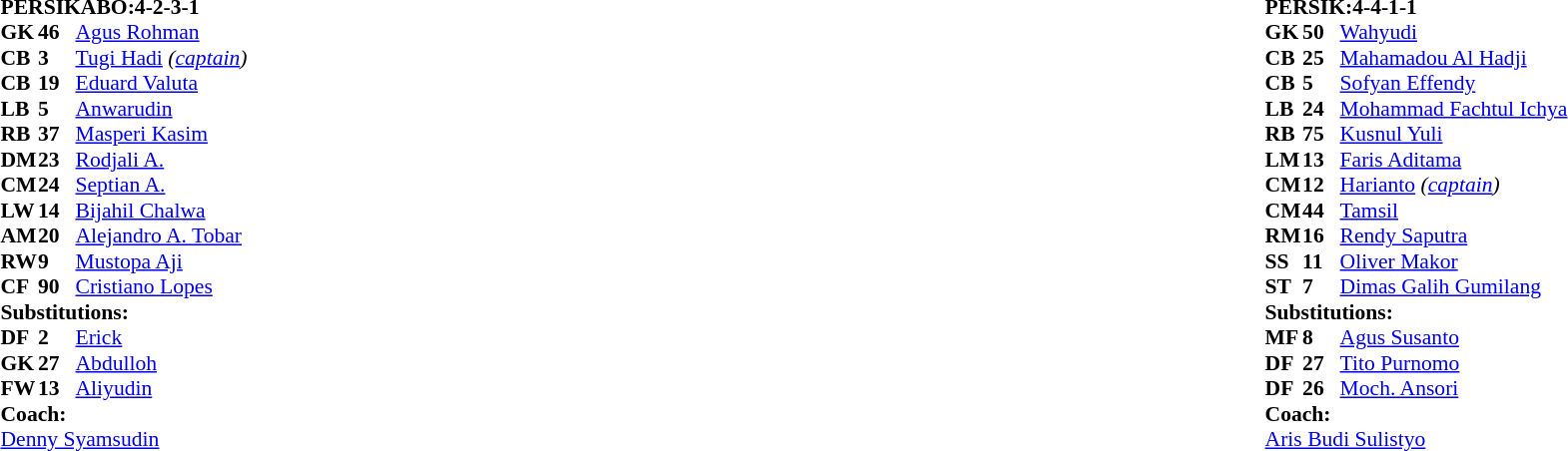<table width="100%">
<tr>
<td valign="top" width="40%"><br><table style="font-size: 90%" cellspacing="0" cellpadding="0">
<tr>
<td colspan=4><br><strong>PERSIKABO:4-2-3-1</strong></td>
</tr>
<tr>
<th width=25></th>
<th width=25></th>
</tr>
<tr>
<td><strong>GK</strong></td>
<td><strong>46</strong></td>
<td><a href='#'>Agus Rohman</a></td>
<td></td>
<td></td>
</tr>
<tr>
<td><strong>CB</strong></td>
<td><strong>3</strong></td>
<td><a href='#'>Tugi Hadi</a> <em>(<a href='#'>captain</a>)</em></td>
<td></td>
<td></td>
</tr>
<tr>
<td><strong>CB</strong></td>
<td><strong>19</strong></td>
<td> <a href='#'>Eduard Valuta</a></td>
</tr>
<tr>
<td><strong>LB</strong></td>
<td><strong>5</strong></td>
<td><a href='#'>Anwarudin</a></td>
<td></td>
<td></td>
</tr>
<tr>
<td><strong>RB</strong></td>
<td><strong>37</strong></td>
<td><a href='#'>Masperi Kasim</a></td>
</tr>
<tr>
<td><strong>DM</strong></td>
<td><strong>23</strong></td>
<td><a href='#'>Rodjali A.</a></td>
</tr>
<tr>
<td><strong>CM</strong></td>
<td><strong>24</strong></td>
<td><a href='#'>Septian A.</a></td>
<td></td>
</tr>
<tr>
<td><strong>LW</strong></td>
<td><strong>14</strong></td>
<td><a href='#'>Bijahil Chalwa</a></td>
<td></td>
</tr>
<tr>
<td><strong>AM</strong></td>
<td><strong>20</strong></td>
<td> <a href='#'>Alejandro A. Tobar</a></td>
</tr>
<tr>
<td><strong>RW</strong></td>
<td><strong>9</strong></td>
<td><a href='#'>Mustopa Aji</a></td>
<td></td>
</tr>
<tr>
<td><strong>CF</strong></td>
<td><strong>90</strong></td>
<td> <a href='#'>Cristiano Lopes</a></td>
</tr>
<tr>
<td colspan=3><strong>Substitutions:</strong></td>
</tr>
<tr>
<td><strong>DF</strong></td>
<td><strong>2</strong></td>
<td><a href='#'>Erick</a></td>
<td></td>
<td></td>
</tr>
<tr>
<td><strong>GK</strong></td>
<td><strong>27</strong></td>
<td><a href='#'>Abdulloh</a></td>
<td></td>
<td></td>
</tr>
<tr>
<td><strong>FW</strong></td>
<td><strong>13</strong></td>
<td><a href='#'>Aliyudin</a></td>
<td></td>
<td></td>
</tr>
<tr>
<td colspan=3><strong>Coach:</strong></td>
</tr>
<tr>
<td colspan=3> <a href='#'>Denny Syamsudin</a></td>
</tr>
</table>
</td>
<td valign="top"></td>
<td valign="top" width="50%"><br><table style="font-size: 90%" cellspacing="0" cellpadding="0" align="center">
<tr>
<td colspan=4><br><strong>PERSIK:4-4-1-1</strong></td>
</tr>
<tr>
<th width="25"></th>
<th width="25"></th>
</tr>
<tr>
<td><strong>GK</strong></td>
<td><strong>50</strong></td>
<td><a href='#'>Wahyudi</a></td>
</tr>
<tr>
<td><strong>CB</strong></td>
<td><strong>25</strong></td>
<td> <a href='#'>Mahamadou Al Hadji</a></td>
<td></td>
</tr>
<tr>
<td><strong>CB</strong></td>
<td><strong>5</strong></td>
<td><a href='#'>Sofyan Effendy</a></td>
<td></td>
<td></td>
</tr>
<tr>
<td><strong>LB</strong></td>
<td><strong>24</strong></td>
<td><a href='#'>Mohammad Fachtul Ichya</a></td>
<td></td>
<td></td>
</tr>
<tr>
<td><strong>RB</strong></td>
<td><strong>75</strong></td>
<td><a href='#'>Kusnul Yuli</a></td>
<td></td>
</tr>
<tr>
<td><strong>LM</strong></td>
<td><strong>13</strong></td>
<td><a href='#'>Faris Aditama</a></td>
<td></td>
<td></td>
</tr>
<tr>
<td><strong>CM</strong></td>
<td><strong>12</strong></td>
<td><a href='#'>Harianto</a> <em>(<a href='#'>captain</a>)</em></td>
</tr>
<tr>
<td><strong>CM</strong></td>
<td><strong>44</strong></td>
<td><a href='#'>Tamsil</a></td>
</tr>
<tr>
<td><strong>RM</strong></td>
<td><strong>16</strong></td>
<td><a href='#'>Rendy Saputra</a></td>
<td></td>
</tr>
<tr>
<td><strong>SS</strong></td>
<td><strong>11</strong></td>
<td> <a href='#'>Oliver Makor</a></td>
</tr>
<tr>
<td><strong>ST</strong></td>
<td><strong>7</strong></td>
<td><a href='#'>Dimas Galih Gumilang</a></td>
</tr>
<tr>
<td colspan=3><strong>Substitutions:</strong></td>
</tr>
<tr>
<td><strong>MF</strong></td>
<td><strong>8</strong></td>
<td><a href='#'>Agus Susanto</a></td>
<td></td>
<td></td>
</tr>
<tr>
<td><strong>DF</strong></td>
<td><strong>27</strong></td>
<td><a href='#'>Tito Purnomo</a></td>
<td></td>
<td></td>
</tr>
<tr>
<td><strong>DF</strong></td>
<td><strong>26</strong></td>
<td><a href='#'>Moch. Ansori</a></td>
<td></td>
<td></td>
</tr>
<tr>
<td colspan=3><strong>Coach:</strong></td>
</tr>
<tr>
<td colspan=3> <a href='#'>Aris Budi Sulistyo</a></td>
</tr>
<tr>
</tr>
</table>
</td>
</tr>
</table>
